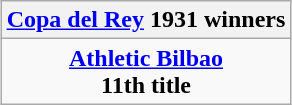<table class="wikitable" style="text-align: center; margin: 0 auto;">
<tr>
<th><a href='#'>Copa del Rey</a> 1931 winners</th>
</tr>
<tr>
<td><strong><a href='#'>Athletic Bilbao</a></strong><br><strong>11th title</strong></td>
</tr>
</table>
